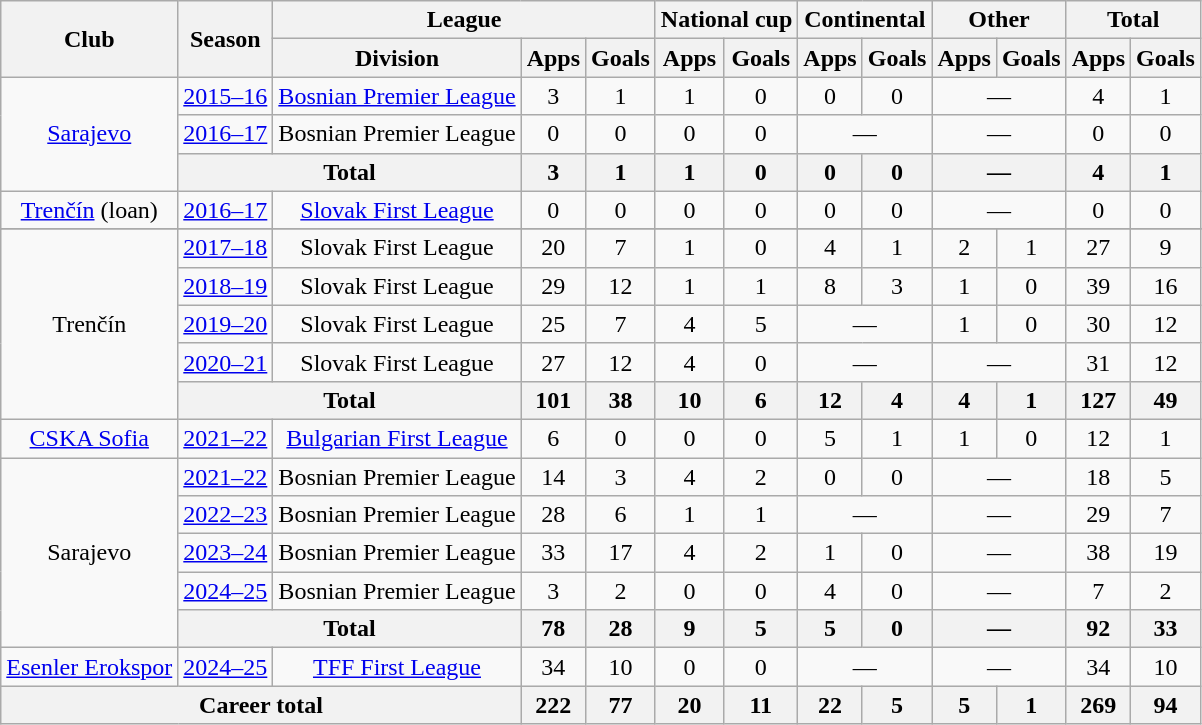<table class=wikitable style="text-align:center">
<tr>
<th rowspan=2>Club</th>
<th rowspan=2>Season</th>
<th colspan=3>League</th>
<th colspan=2>National cup</th>
<th colspan=2>Continental</th>
<th colspan=2>Other</th>
<th colspan=2>Total</th>
</tr>
<tr>
<th>Division</th>
<th>Apps</th>
<th>Goals</th>
<th>Apps</th>
<th>Goals</th>
<th>Apps</th>
<th>Goals</th>
<th>Apps</th>
<th>Goals</th>
<th>Apps</th>
<th>Goals</th>
</tr>
<tr>
<td rowspan=3><a href='#'>Sarajevo</a></td>
<td><a href='#'>2015–16</a></td>
<td><a href='#'>Bosnian Premier League</a></td>
<td>3</td>
<td>1</td>
<td>1</td>
<td>0</td>
<td>0</td>
<td>0</td>
<td colspan=2>—</td>
<td>4</td>
<td>1</td>
</tr>
<tr>
<td><a href='#'>2016–17</a></td>
<td>Bosnian Premier League</td>
<td>0</td>
<td>0</td>
<td>0</td>
<td>0</td>
<td colspan=2>—</td>
<td colspan=2>—</td>
<td>0</td>
<td>0</td>
</tr>
<tr>
<th colspan=2>Total</th>
<th>3</th>
<th>1</th>
<th>1</th>
<th>0</th>
<th>0</th>
<th>0</th>
<th colspan=2>—</th>
<th>4</th>
<th>1</th>
</tr>
<tr>
<td><a href='#'>Trenčín</a> (loan)</td>
<td><a href='#'>2016–17</a></td>
<td><a href='#'>Slovak First League</a></td>
<td>0</td>
<td>0</td>
<td>0</td>
<td>0</td>
<td>0</td>
<td>0</td>
<td colspan=2>—</td>
<td>0</td>
<td>0</td>
</tr>
<tr>
</tr>
<tr>
<td rowspan=5>Trenčín</td>
<td><a href='#'>2017–18</a></td>
<td>Slovak First League</td>
<td>20</td>
<td>7</td>
<td>1</td>
<td>0</td>
<td>4</td>
<td>1</td>
<td>2</td>
<td>1</td>
<td>27</td>
<td>9</td>
</tr>
<tr>
<td><a href='#'>2018–19</a></td>
<td>Slovak First League</td>
<td>29</td>
<td>12</td>
<td>1</td>
<td>1</td>
<td>8</td>
<td>3</td>
<td>1</td>
<td>0</td>
<td>39</td>
<td>16</td>
</tr>
<tr>
<td><a href='#'>2019–20</a></td>
<td>Slovak First League</td>
<td>25</td>
<td>7</td>
<td>4</td>
<td>5</td>
<td colspan=2>—</td>
<td>1</td>
<td>0</td>
<td>30</td>
<td>12</td>
</tr>
<tr>
<td><a href='#'>2020–21</a></td>
<td>Slovak First League</td>
<td>27</td>
<td>12</td>
<td>4</td>
<td>0</td>
<td colspan=2>—</td>
<td colspan=2>—</td>
<td>31</td>
<td>12</td>
</tr>
<tr>
<th colspan=2>Total</th>
<th>101</th>
<th>38</th>
<th>10</th>
<th>6</th>
<th>12</th>
<th>4</th>
<th>4</th>
<th>1</th>
<th>127</th>
<th>49</th>
</tr>
<tr>
<td><a href='#'>CSKA Sofia</a></td>
<td><a href='#'>2021–22</a></td>
<td><a href='#'>Bulgarian First League</a></td>
<td>6</td>
<td>0</td>
<td>0</td>
<td>0</td>
<td>5</td>
<td>1</td>
<td>1</td>
<td>0</td>
<td>12</td>
<td>1</td>
</tr>
<tr>
<td rowspan=5>Sarajevo</td>
<td><a href='#'>2021–22</a></td>
<td>Bosnian Premier League</td>
<td>14</td>
<td>3</td>
<td>4</td>
<td>2</td>
<td>0</td>
<td>0</td>
<td colspan=2>—</td>
<td>18</td>
<td>5</td>
</tr>
<tr>
<td><a href='#'>2022–23</a></td>
<td>Bosnian Premier League</td>
<td>28</td>
<td>6</td>
<td>1</td>
<td>1</td>
<td colspan=2>—</td>
<td colspan=2>—</td>
<td>29</td>
<td>7</td>
</tr>
<tr>
<td><a href='#'>2023–24</a></td>
<td>Bosnian Premier League</td>
<td>33</td>
<td>17</td>
<td>4</td>
<td>2</td>
<td>1</td>
<td>0</td>
<td colspan=2>—</td>
<td>38</td>
<td>19</td>
</tr>
<tr>
<td><a href='#'>2024–25</a></td>
<td>Bosnian Premier League</td>
<td>3</td>
<td>2</td>
<td>0</td>
<td>0</td>
<td>4</td>
<td>0</td>
<td colspan=2>—</td>
<td>7</td>
<td>2</td>
</tr>
<tr>
<th colspan=2>Total</th>
<th>78</th>
<th>28</th>
<th>9</th>
<th>5</th>
<th>5</th>
<th>0</th>
<th colspan=2>—</th>
<th>92</th>
<th>33</th>
</tr>
<tr>
<td><a href='#'>Esenler Erokspor</a></td>
<td><a href='#'>2024–25</a></td>
<td><a href='#'>TFF First League</a></td>
<td>34</td>
<td>10</td>
<td>0</td>
<td>0</td>
<td colspan=2>—</td>
<td colspan=2>—</td>
<td>34</td>
<td>10</td>
</tr>
<tr>
<th colspan=3>Career total</th>
<th>222</th>
<th>77</th>
<th>20</th>
<th>11</th>
<th>22</th>
<th>5</th>
<th>5</th>
<th>1</th>
<th>269</th>
<th>94</th>
</tr>
</table>
